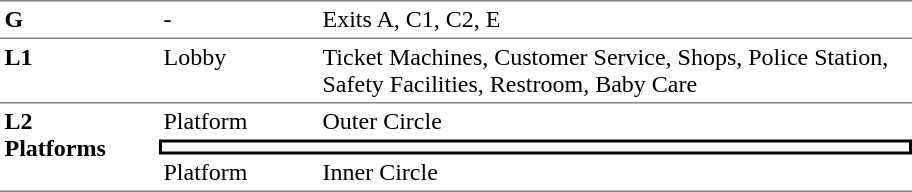<table table border=0 cellspacing=0 cellpadding=3>
<tr>
<td style="border-top:solid 1px gray;" width=50 valign=top><strong>G</strong></td>
<td style="border-top:solid 1px gray;" width=100 valign=top>-</td>
<td style="border-top:solid 1px gray;" width=390 valign=top>Exits A, C1, C2, E</td>
</tr>
<tr>
<td style="border-bottom:solid 1px gray; border-top:solid 1px gray;" valign=top width=100><strong>L1</strong></td>
<td style="border-bottom:solid 1px gray; border-top:solid 1px gray;" valign=top width=100>Lobby</td>
<td style="border-bottom:solid 1px gray; border-top:solid 1px gray;" valign=top width=390>Ticket Machines, Customer Service, Shops, Police Station, Safety Facilities, Restroom, Baby Care</td>
</tr>
<tr>
<td style="border-bottom:solid 1px gray;" rowspan=3 valign=top><strong>L2<br>Platforms</strong></td>
<td>Platform </td>
<td>  Outer Circle </td>
</tr>
<tr>
<td style="border-right:solid 2px black;border-left:solid 2px black;border-top:solid 2px black;border-bottom:solid 2px black;text-align:center;" colspan=2></td>
</tr>
<tr>
<td style="border-bottom:solid 1px gray;">Platform </td>
<td style="border-bottom:solid 1px gray;"> Inner Circle  </td>
</tr>
<tr>
</tr>
</table>
